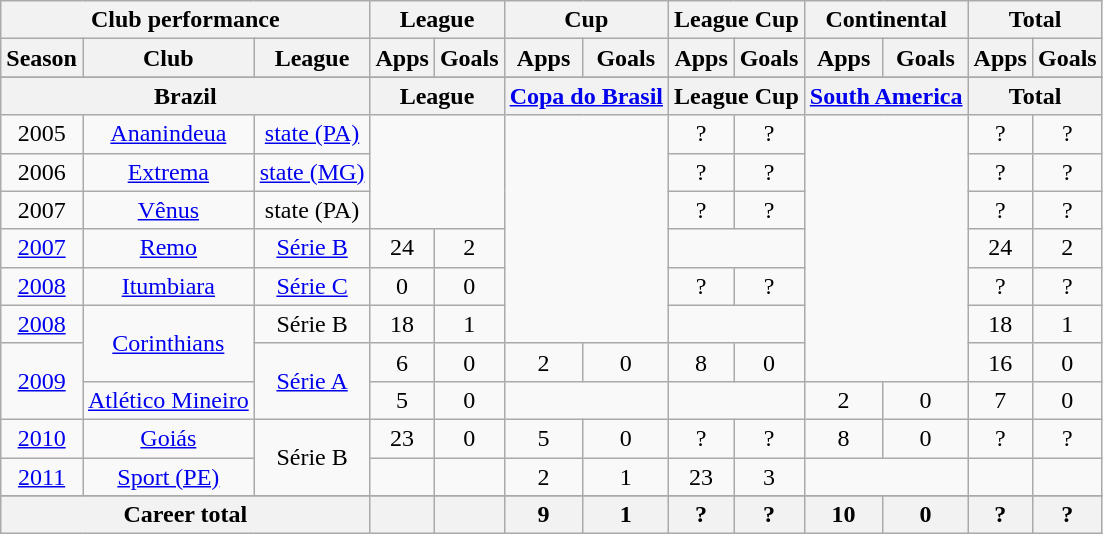<table class="wikitable" style="text-align:center">
<tr>
<th colspan=3>Club performance</th>
<th colspan=2>League</th>
<th colspan=2>Cup</th>
<th colspan=2>League Cup</th>
<th colspan=2>Continental</th>
<th colspan=2>Total</th>
</tr>
<tr>
<th>Season</th>
<th>Club</th>
<th>League</th>
<th>Apps</th>
<th>Goals</th>
<th>Apps</th>
<th>Goals</th>
<th>Apps</th>
<th>Goals</th>
<th>Apps</th>
<th>Goals</th>
<th>Apps</th>
<th>Goals</th>
</tr>
<tr>
</tr>
<tr>
<th colspan=3>Brazil</th>
<th colspan=2>League</th>
<th colspan=2><a href='#'>Copa do Brasil</a></th>
<th colspan=2>League Cup</th>
<th colspan=2><a href='#'>South America</a></th>
<th colspan=2>Total</th>
</tr>
<tr>
<td>2005</td>
<td><a href='#'>Ananindeua</a></td>
<td><a href='#'>state (PA)</a></td>
<td rowspan=3 colspan=2></td>
<td rowspan=6 colspan=2></td>
<td>?</td>
<td>?</td>
<td rowspan=7 colspan=2></td>
<td>?</td>
<td>?</td>
</tr>
<tr>
<td>2006</td>
<td><a href='#'>Extrema</a></td>
<td><a href='#'>state (MG)</a></td>
<td>?</td>
<td>?</td>
<td>?</td>
<td>?</td>
</tr>
<tr>
<td>2007</td>
<td><a href='#'>Vênus</a></td>
<td>state (PA)</td>
<td>?</td>
<td>?</td>
<td>?</td>
<td>?</td>
</tr>
<tr>
<td><a href='#'>2007</a></td>
<td><a href='#'>Remo</a></td>
<td><a href='#'>Série B</a></td>
<td>24</td>
<td>2</td>
<td colspan=2></td>
<td>24</td>
<td>2</td>
</tr>
<tr>
<td><a href='#'>2008</a></td>
<td><a href='#'>Itumbiara</a></td>
<td><a href='#'>Série C</a></td>
<td>0</td>
<td>0</td>
<td>?</td>
<td>?</td>
<td>?</td>
<td>?</td>
</tr>
<tr>
<td><a href='#'>2008</a></td>
<td rowspan=2><a href='#'>Corinthians</a></td>
<td>Série B</td>
<td>18</td>
<td>1</td>
<td colspan=2></td>
<td>18</td>
<td>1</td>
</tr>
<tr>
<td rowspan=2><a href='#'>2009</a></td>
<td rowspan=2><a href='#'>Série A</a></td>
<td>6</td>
<td>0</td>
<td>2</td>
<td>0</td>
<td>8</td>
<td>0</td>
<td>16</td>
<td>0</td>
</tr>
<tr>
<td><a href='#'>Atlético Mineiro</a></td>
<td>5</td>
<td>0</td>
<td colspan=2></td>
<td colspan=2></td>
<td>2</td>
<td>0</td>
<td>7</td>
<td>0</td>
</tr>
<tr>
<td><a href='#'>2010</a></td>
<td><a href='#'>Goiás</a></td>
<td rowspan=2>Série B</td>
<td>23</td>
<td>0</td>
<td>5</td>
<td>0</td>
<td>?</td>
<td>?</td>
<td>8</td>
<td>0</td>
<td>?</td>
<td>?</td>
</tr>
<tr>
<td><a href='#'>2011</a></td>
<td><a href='#'>Sport (PE)</a></td>
<td></td>
<td></td>
<td>2</td>
<td>1</td>
<td>23</td>
<td>3</td>
<td colspan=2></td>
<td></td>
<td></td>
</tr>
<tr>
</tr>
<tr>
<th colspan=3>Career total</th>
<th></th>
<th></th>
<th>9</th>
<th>1</th>
<th>?</th>
<th>?</th>
<th>10</th>
<th>0</th>
<th>?</th>
<th>?</th>
</tr>
</table>
